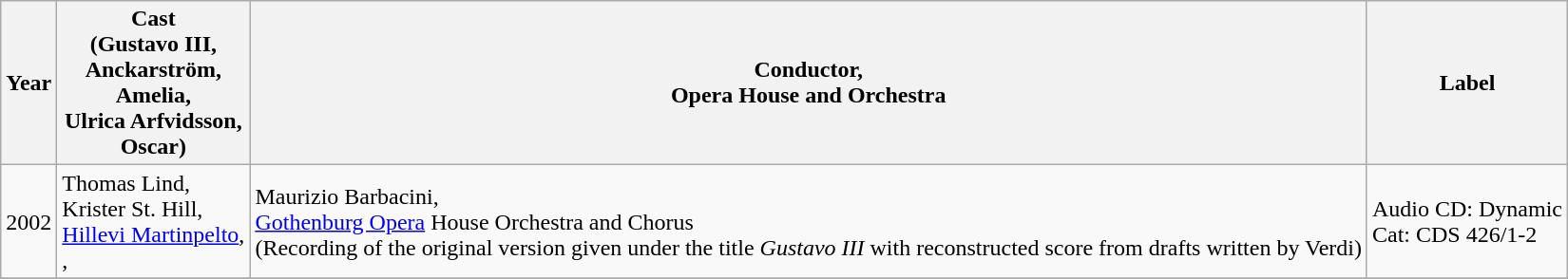<table class="wikitable">
<tr>
<th>Year</th>
<th>Cast<br>(Gustavo III,<br>Anckarström,<br> Amelia,<br> Ulrica Arfvidsson,<br>Oscar)</th>
<th>Conductor,<br>Opera House and Orchestra</th>
<th>Label</th>
</tr>
<tr>
<td>2002</td>
<td>Thomas Lind,<br>Krister St. Hill,<br><a href='#'>Hillevi Martinpelto</a>,<br>,<br></td>
<td>Maurizio Barbacini,<br><a href='#'>Gothenburg Opera</a> House Orchestra and Chorus<br>(Recording of the original version given under the title <em>Gustavo III</em> with reconstructed score from drafts written by Verdi)</td>
<td>Audio CD: Dynamic<br>Cat: CDS 426/1-2</td>
</tr>
<tr>
</tr>
</table>
